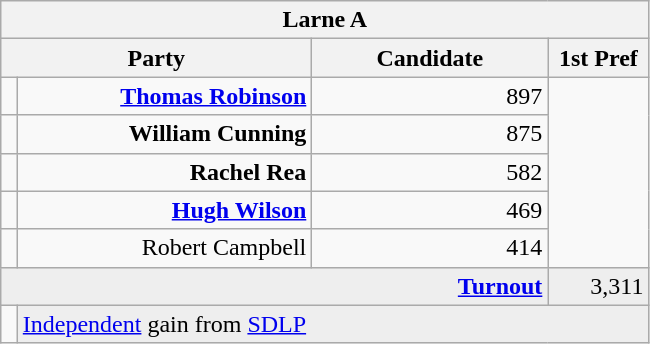<table class="wikitable">
<tr>
<th colspan="4" align="center">Larne A</th>
</tr>
<tr>
<th colspan="2" align="center" width=200>Party</th>
<th width=150>Candidate</th>
<th width=60>1st Pref</th>
</tr>
<tr>
<td></td>
<td align="right"><strong><a href='#'>Thomas Robinson</a></strong></td>
<td align="right">897</td>
</tr>
<tr>
<td></td>
<td align="right"><strong>William Cunning</strong></td>
<td align="right">875</td>
</tr>
<tr>
<td></td>
<td align="right"><strong>Rachel Rea</strong></td>
<td align="right">582</td>
</tr>
<tr>
<td></td>
<td align="right"><strong><a href='#'>Hugh Wilson</a></strong></td>
<td align="right">469</td>
</tr>
<tr>
<td></td>
<td align="right">Robert Campbell</td>
<td align="right">414</td>
</tr>
<tr bgcolor="EEEEEE">
<td colspan=3 align="right"><strong><a href='#'>Turnout</a></strong></td>
<td align="right">3,311</td>
</tr>
<tr>
<td bgcolor=></td>
<td colspan=3 bgcolor="EEEEEE"><a href='#'>Independent</a> gain from <a href='#'>SDLP</a></td>
</tr>
</table>
